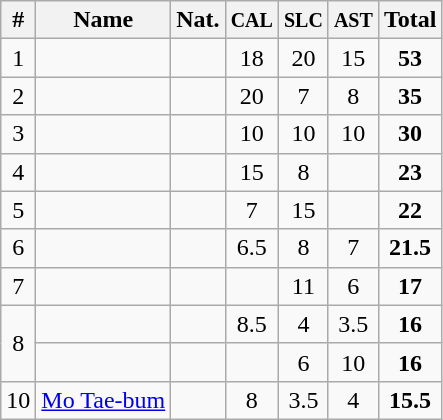<table class="wikitable sortable" style="text-align:center;">
<tr>
<th>#</th>
<th>Name</th>
<th>Nat.</th>
<th><small>CAL</small></th>
<th><small>SLC</small></th>
<th><small>AST</small></th>
<th>Total</th>
</tr>
<tr>
<td>1</td>
<td align=left></td>
<td></td>
<td>18</td>
<td>20</td>
<td>15</td>
<td><strong>53</strong></td>
</tr>
<tr>
<td>2</td>
<td align=left></td>
<td></td>
<td>20</td>
<td>7</td>
<td>8</td>
<td><strong>35</strong></td>
</tr>
<tr>
<td>3</td>
<td align=left></td>
<td></td>
<td>10</td>
<td>10</td>
<td>10</td>
<td><strong>30</strong></td>
</tr>
<tr>
<td>4</td>
<td align=left></td>
<td></td>
<td>15</td>
<td>8</td>
<td></td>
<td><strong>23</strong></td>
</tr>
<tr>
<td>5</td>
<td align=left></td>
<td></td>
<td>7</td>
<td>15</td>
<td></td>
<td><strong>22</strong></td>
</tr>
<tr>
<td>6</td>
<td align=left></td>
<td></td>
<td>6.5</td>
<td>8</td>
<td>7</td>
<td><strong>21.5 </strong></td>
</tr>
<tr>
<td>7</td>
<td align=left></td>
<td></td>
<td></td>
<td>11</td>
<td>6</td>
<td><strong>17</strong></td>
</tr>
<tr>
<td rowspan=2>8</td>
<td align=left></td>
<td></td>
<td>8.5</td>
<td>4</td>
<td>3.5</td>
<td><strong>16</strong></td>
</tr>
<tr>
<td align=left></td>
<td></td>
<td></td>
<td>6</td>
<td>10</td>
<td><strong>16</strong></td>
</tr>
<tr>
<td>10</td>
<td align=left><a href='#'>Mo Tae-bum</a></td>
<td></td>
<td>8</td>
<td>3.5</td>
<td>4</td>
<td><strong>15.5 </strong></td>
</tr>
</table>
